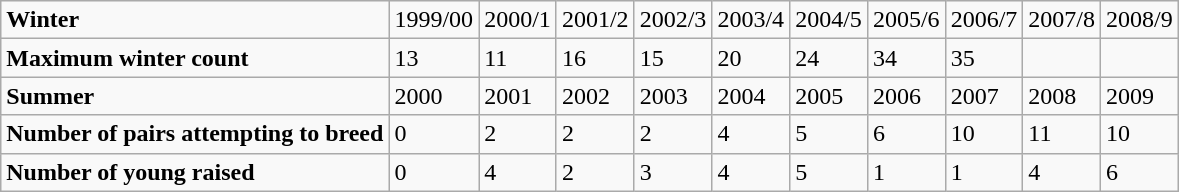<table class="wikitable">
<tr>
<td><strong>Winter</strong></td>
<td>1999/00</td>
<td>2000/1</td>
<td>2001/2</td>
<td>2002/3</td>
<td>2003/4</td>
<td>2004/5</td>
<td>2005/6</td>
<td>2006/7</td>
<td>2007/8</td>
<td>2008/9</td>
</tr>
<tr>
<td><strong>Maximum winter count</strong></td>
<td>13</td>
<td>11</td>
<td>16</td>
<td>15</td>
<td>20</td>
<td>24</td>
<td>34</td>
<td>35</td>
<td></td>
<td></td>
</tr>
<tr>
<td><strong>Summer</strong></td>
<td>2000</td>
<td>2001</td>
<td>2002</td>
<td>2003</td>
<td>2004</td>
<td>2005</td>
<td>2006</td>
<td>2007</td>
<td>2008</td>
<td>2009</td>
</tr>
<tr>
<td><strong>Number of pairs attempting to breed</strong></td>
<td>0</td>
<td>2</td>
<td>2</td>
<td>2</td>
<td>4</td>
<td>5</td>
<td>6</td>
<td>10</td>
<td>11</td>
<td>10</td>
</tr>
<tr>
<td><strong>Number of young raised</strong></td>
<td>0</td>
<td>4</td>
<td>2</td>
<td>3</td>
<td>4</td>
<td>5</td>
<td>1</td>
<td>1</td>
<td>4</td>
<td>6</td>
</tr>
</table>
